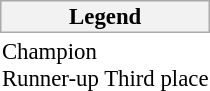<table class="toccolours" style="float: right; font-size: 95%;">
<tr>
<th style="background-color: #F2F2F2; border: 1px solid #AAAAAA;">Legend</th>
</tr>
<tr>
<td> Champion<br> Runner-up Third place</td>
</tr>
</table>
